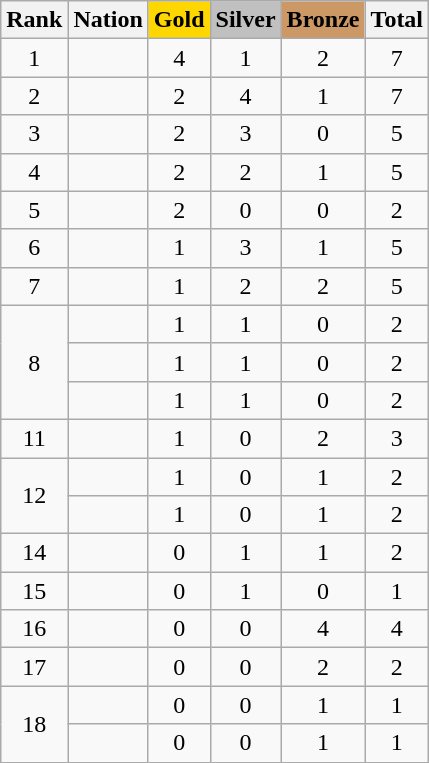<table class="wikitable sortable" style="text-align:center">
<tr>
<th>Rank</th>
<th>Nation</th>
<th style="background-color:gold">Gold</th>
<th style="background-color:silver">Silver</th>
<th style="background-color:#cc9966">Bronze</th>
<th>Total</th>
</tr>
<tr>
<td>1</td>
<td align=left></td>
<td>4</td>
<td>1</td>
<td>2</td>
<td>7</td>
</tr>
<tr>
<td>2</td>
<td align=left></td>
<td>2</td>
<td>4</td>
<td>1</td>
<td>7</td>
</tr>
<tr>
<td>3</td>
<td align=left></td>
<td>2</td>
<td>3</td>
<td>0</td>
<td>5</td>
</tr>
<tr>
<td>4</td>
<td align=left></td>
<td>2</td>
<td>2</td>
<td>1</td>
<td>5</td>
</tr>
<tr>
<td>5</td>
<td align=left></td>
<td>2</td>
<td>0</td>
<td>0</td>
<td>2</td>
</tr>
<tr>
<td>6</td>
<td align=left></td>
<td>1</td>
<td>3</td>
<td>1</td>
<td>5</td>
</tr>
<tr>
<td>7</td>
<td align=left></td>
<td>1</td>
<td>2</td>
<td>2</td>
<td>5</td>
</tr>
<tr>
<td rowspan=3>8</td>
<td align=left></td>
<td>1</td>
<td>1</td>
<td>0</td>
<td>2</td>
</tr>
<tr>
<td align=left></td>
<td>1</td>
<td>1</td>
<td>0</td>
<td>2</td>
</tr>
<tr>
<td align=left></td>
<td>1</td>
<td>1</td>
<td>0</td>
<td>2</td>
</tr>
<tr>
<td>11</td>
<td align=left></td>
<td>1</td>
<td>0</td>
<td>2</td>
<td>3</td>
</tr>
<tr>
<td rowspan=2>12</td>
<td align=left></td>
<td>1</td>
<td>0</td>
<td>1</td>
<td>2</td>
</tr>
<tr>
<td align=left></td>
<td>1</td>
<td>0</td>
<td>1</td>
<td>2</td>
</tr>
<tr>
<td>14</td>
<td align=left></td>
<td>0</td>
<td>1</td>
<td>1</td>
<td>2</td>
</tr>
<tr>
<td>15</td>
<td align=left></td>
<td>0</td>
<td>1</td>
<td>0</td>
<td>1</td>
</tr>
<tr>
<td>16</td>
<td align=left></td>
<td>0</td>
<td>0</td>
<td>4</td>
<td>4</td>
</tr>
<tr>
<td>17</td>
<td align=left></td>
<td>0</td>
<td>0</td>
<td>2</td>
<td>2</td>
</tr>
<tr>
<td rowspan=2>18</td>
<td align=left></td>
<td>0</td>
<td>0</td>
<td>1</td>
<td>1</td>
</tr>
<tr>
<td align=left></td>
<td>0</td>
<td>0</td>
<td>1</td>
<td>1</td>
</tr>
</table>
